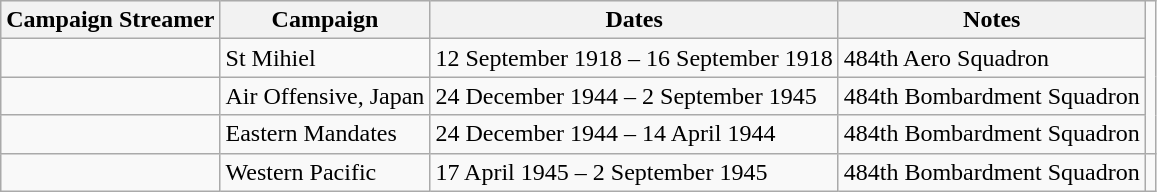<table class="wikitable">
<tr style="background:#efefef;">
<th>Campaign Streamer</th>
<th>Campaign</th>
<th>Dates</th>
<th>Notes</th>
</tr>
<tr>
<td></td>
<td>St Mihiel</td>
<td>12 September 1918 – 16 September 1918</td>
<td>484th Aero Squadron</td>
</tr>
<tr>
<td></td>
<td>Air Offensive, Japan</td>
<td>24 December 1944 – 2 September 1945</td>
<td>484th Bombardment Squadron</td>
</tr>
<tr>
<td></td>
<td>Eastern Mandates</td>
<td>24 December 1944 – 14 April 1944</td>
<td>484th Bombardment Squadron</td>
</tr>
<tr>
<td></td>
<td>Western Pacific</td>
<td>17 April 1945 – 2 September 1945</td>
<td>484th Bombardment Squadron</td>
<td></td>
</tr>
</table>
